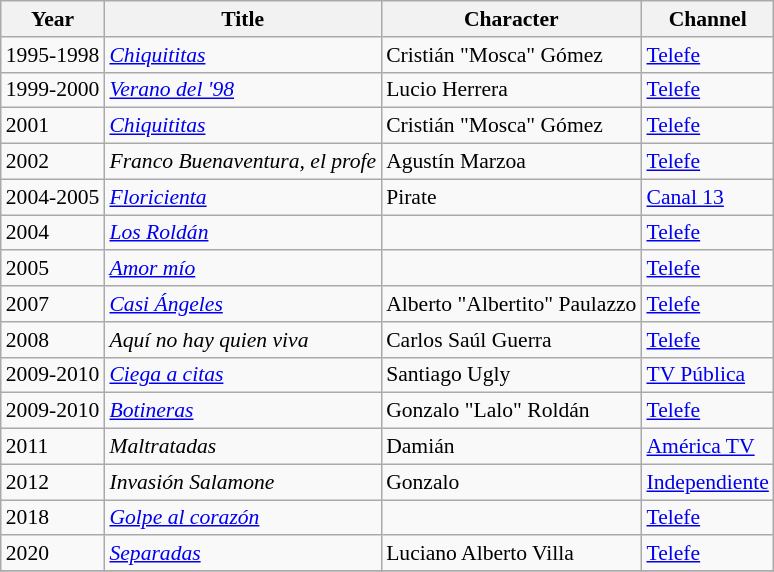<table class="wikitable" style="font-size: 90%;">
<tr>
<th>Year</th>
<th>Title</th>
<th>Character</th>
<th>Channel</th>
</tr>
<tr>
<td>1995-1998</td>
<td><em><a href='#'>Chiquititas</a></em></td>
<td>Cristián "Mosca" Gómez</td>
<td><a href='#'>Telefe</a></td>
</tr>
<tr>
<td>1999-2000</td>
<td><em><a href='#'>Verano del '98</a></em></td>
<td>Lucio Herrera</td>
<td><a href='#'>Telefe</a></td>
</tr>
<tr>
<td>2001</td>
<td><em><a href='#'>Chiquititas</a></em></td>
<td>Cristián "Mosca" Gómez</td>
<td><a href='#'>Telefe</a></td>
</tr>
<tr>
<td>2002</td>
<td><em>Franco Buenaventura, el profe</em></td>
<td>Agustín Marzoa</td>
<td><a href='#'>Telefe</a></td>
</tr>
<tr>
<td>2004-2005</td>
<td><em><a href='#'>Floricienta</a></em></td>
<td>Pirate</td>
<td><a href='#'>Canal 13</a></td>
</tr>
<tr>
<td>2004</td>
<td><em><a href='#'>Los Roldán</a></em></td>
<td></td>
<td><a href='#'>Telefe</a></td>
</tr>
<tr>
<td>2005</td>
<td><em><a href='#'>Amor mío</a></em></td>
<td></td>
<td><a href='#'>Telefe</a></td>
</tr>
<tr>
<td>2007</td>
<td><em><a href='#'>Casi Ángeles</a></em></td>
<td>Alberto "Albertito" Paulazzo</td>
<td><a href='#'>Telefe</a></td>
</tr>
<tr>
<td>2008</td>
<td><em>Aquí no hay quien viva</em></td>
<td>Carlos Saúl Guerra</td>
<td><a href='#'>Telefe</a></td>
</tr>
<tr>
<td>2009-2010</td>
<td><em><a href='#'>Ciega a citas</a></em></td>
<td>Santiago Ugly</td>
<td><a href='#'>TV Pública</a></td>
</tr>
<tr>
<td>2009-2010</td>
<td><em><a href='#'>Botineras</a></em></td>
<td>Gonzalo "Lalo" Roldán</td>
<td><a href='#'>Telefe</a></td>
</tr>
<tr>
<td>2011</td>
<td><em>Maltratadas</em></td>
<td>Damián</td>
<td><a href='#'>América TV</a></td>
</tr>
<tr>
<td>2012</td>
<td><em>Invasión Salamone</em></td>
<td>Gonzalo</td>
<td><a href='#'>Independiente</a></td>
</tr>
<tr>
<td>2018</td>
<td><em><a href='#'>Golpe al corazón</a></em></td>
<td></td>
<td><a href='#'>Telefe</a></td>
</tr>
<tr>
<td>2020</td>
<td><em><a href='#'>Separadas</a></em></td>
<td>Luciano Alberto Villa</td>
<td><a href='#'>Telefe</a></td>
</tr>
<tr>
</tr>
</table>
